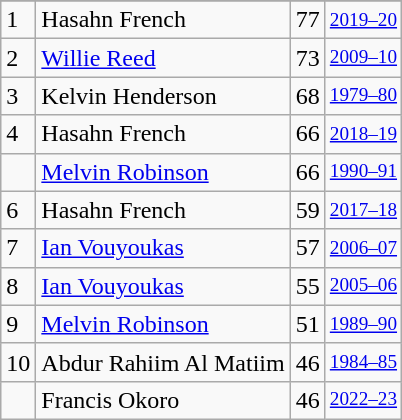<table class="wikitable">
<tr>
</tr>
<tr>
<td>1</td>
<td>Hasahn French</td>
<td>77</td>
<td style="font-size:80%;"><a href='#'>2019–20</a></td>
</tr>
<tr>
<td>2</td>
<td><a href='#'>Willie Reed</a></td>
<td>73</td>
<td style="font-size:80%;"><a href='#'>2009–10</a></td>
</tr>
<tr>
<td>3</td>
<td>Kelvin Henderson</td>
<td>68</td>
<td style="font-size:80%;"><a href='#'>1979–80</a></td>
</tr>
<tr>
<td>4</td>
<td>Hasahn French</td>
<td>66</td>
<td style="font-size:80%;"><a href='#'>2018–19</a></td>
</tr>
<tr>
<td></td>
<td><a href='#'>Melvin Robinson</a></td>
<td>66</td>
<td style="font-size:80%;"><a href='#'>1990–91</a></td>
</tr>
<tr>
<td>6</td>
<td>Hasahn French</td>
<td>59</td>
<td style="font-size:80%;"><a href='#'>2017–18</a></td>
</tr>
<tr>
<td>7</td>
<td><a href='#'>Ian Vouyoukas</a></td>
<td>57</td>
<td style="font-size:80%;"><a href='#'>2006–07</a></td>
</tr>
<tr>
<td>8</td>
<td><a href='#'>Ian Vouyoukas</a></td>
<td>55</td>
<td style="font-size:80%;"><a href='#'>2005–06</a></td>
</tr>
<tr>
<td>9</td>
<td><a href='#'>Melvin Robinson</a></td>
<td>51</td>
<td style="font-size:80%;"><a href='#'>1989–90</a></td>
</tr>
<tr>
<td>10</td>
<td>Abdur Rahiim Al Matiim</td>
<td>46</td>
<td style="font-size:80%;"><a href='#'>1984–85</a></td>
</tr>
<tr>
<td></td>
<td>Francis Okoro</td>
<td>46</td>
<td style="font-size:80%;"><a href='#'>2022–23</a></td>
</tr>
</table>
